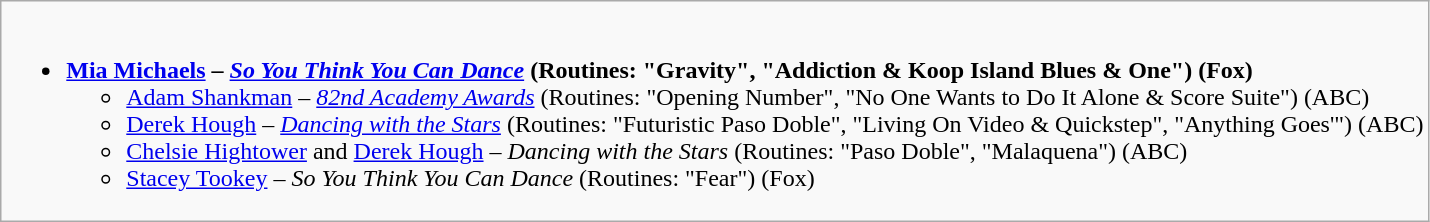<table class="wikitable">
<tr>
<td style="vertical-align:top;"><br><ul><li><strong><a href='#'>Mia Michaels</a> – <em><a href='#'>So You Think You Can Dance</a></em> (Routines: "Gravity", "Addiction & Koop Island Blues & One") (Fox)</strong><ul><li><a href='#'>Adam Shankman</a> – <em><a href='#'>82nd Academy Awards</a></em> (Routines: "Opening Number", "No One Wants to Do It Alone & Score Suite") (ABC)</li><li><a href='#'>Derek Hough</a> – <em><a href='#'>Dancing with the Stars</a></em> (Routines: "Futuristic Paso Doble", "Living On Video & Quickstep", "Anything Goes'") (ABC)</li><li><a href='#'>Chelsie Hightower</a> and <a href='#'>Derek Hough</a> – <em>Dancing with the Stars</em> (Routines: "Paso Doble", "Malaquena") (ABC)</li><li><a href='#'>Stacey Tookey</a> – <em>So You Think You Can Dance</em> (Routines: "Fear") (Fox)</li></ul></li></ul></td>
</tr>
</table>
